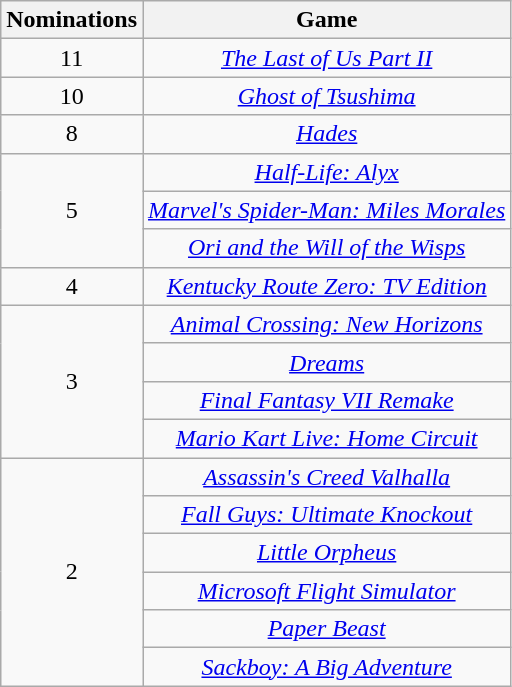<table class="wikitable floatleft" rowspan="2" style="text-align:center;" background: #f6e39c;>
<tr>
<th scope="col">Nominations</th>
<th scope="col">Game</th>
</tr>
<tr>
<td>11</td>
<td><em><a href='#'>The Last of Us Part II</a></em></td>
</tr>
<tr>
<td>10</td>
<td><em><a href='#'>Ghost of Tsushima</a></em></td>
</tr>
<tr>
<td>8</td>
<td><em><a href='#'>Hades</a></em></td>
</tr>
<tr>
<td rowspan=3>5</td>
<td><em><a href='#'>Half-Life: Alyx</a></em></td>
</tr>
<tr>
<td><em><a href='#'>Marvel's Spider-Man: Miles Morales</a></em></td>
</tr>
<tr>
<td><em><a href='#'>Ori and the Will of the Wisps</a></em></td>
</tr>
<tr>
<td>4</td>
<td><em><a href='#'>Kentucky Route Zero: TV Edition</a></em></td>
</tr>
<tr>
<td rowspan=4>3</td>
<td><em><a href='#'>Animal Crossing: New Horizons</a></em></td>
</tr>
<tr>
<td><em><a href='#'>Dreams</a></em></td>
</tr>
<tr>
<td><em><a href='#'>Final Fantasy VII Remake</a></em></td>
</tr>
<tr>
<td><em><a href='#'>Mario Kart Live: Home Circuit</a></em></td>
</tr>
<tr>
<td rowspan=6>2</td>
<td><em><a href='#'>Assassin's Creed Valhalla</a></em></td>
</tr>
<tr>
<td><em><a href='#'>Fall Guys: Ultimate Knockout</a></em></td>
</tr>
<tr>
<td><em><a href='#'>Little Orpheus</a></em></td>
</tr>
<tr>
<td><em><a href='#'>Microsoft Flight Simulator</a></em></td>
</tr>
<tr>
<td><em><a href='#'>Paper Beast</a></em></td>
</tr>
<tr>
<td><em><a href='#'>Sackboy: A Big Adventure</a></em></td>
</tr>
</table>
